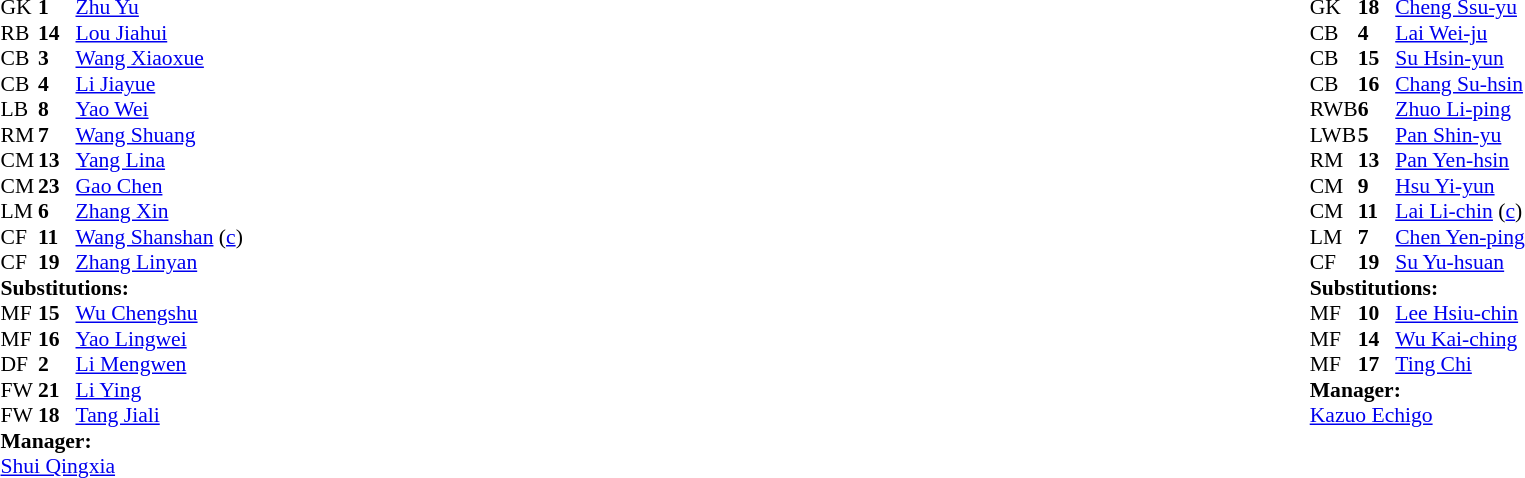<table width="100%">
<tr>
<td valign="top" width="50%"><br><table style="font-size:90%" cellspacing="0" cellpadding="0">
<tr>
<th width=25></th>
<th width=25></th>
</tr>
<tr>
<td>GK</td>
<td><strong>1</strong></td>
<td><a href='#'>Zhu Yu</a></td>
</tr>
<tr>
<td>RB</td>
<td><strong>14</strong></td>
<td><a href='#'>Lou Jiahui</a></td>
<td></td>
<td></td>
</tr>
<tr>
<td>CB</td>
<td><strong>3</strong></td>
<td><a href='#'>Wang Xiaoxue</a></td>
</tr>
<tr>
<td>CB</td>
<td><strong>4</strong></td>
<td><a href='#'>Li Jiayue</a></td>
</tr>
<tr>
<td>LB</td>
<td><strong>8</strong></td>
<td><a href='#'>Yao Wei</a></td>
</tr>
<tr>
<td>RM</td>
<td><strong>7</strong></td>
<td><a href='#'>Wang Shuang</a></td>
</tr>
<tr>
<td>CM</td>
<td><strong>13</strong></td>
<td><a href='#'>Yang Lina</a></td>
<td></td>
<td></td>
</tr>
<tr>
<td>CM</td>
<td><strong>23</strong></td>
<td><a href='#'>Gao Chen</a></td>
</tr>
<tr>
<td>LM</td>
<td><strong>6</strong></td>
<td><a href='#'>Zhang Xin</a></td>
<td></td>
<td></td>
</tr>
<tr>
<td>CF</td>
<td><strong>11</strong></td>
<td><a href='#'>Wang Shanshan</a> (<a href='#'>c</a>)</td>
<td></td>
<td></td>
</tr>
<tr>
<td>CF</td>
<td><strong>19</strong></td>
<td><a href='#'>Zhang Linyan</a></td>
<td></td>
<td></td>
</tr>
<tr>
<td colspan=3><strong>Substitutions:</strong></td>
</tr>
<tr>
<td>MF</td>
<td><strong>15</strong></td>
<td><a href='#'>Wu Chengshu</a></td>
<td></td>
<td></td>
</tr>
<tr>
<td>MF</td>
<td><strong>16</strong></td>
<td><a href='#'>Yao Lingwei</a></td>
<td></td>
<td></td>
</tr>
<tr>
<td>DF</td>
<td><strong>2</strong></td>
<td><a href='#'>Li Mengwen</a></td>
<td></td>
<td></td>
</tr>
<tr>
<td>FW</td>
<td><strong>21</strong></td>
<td><a href='#'>Li Ying</a></td>
<td></td>
<td></td>
</tr>
<tr>
<td>FW</td>
<td><strong>18</strong></td>
<td><a href='#'>Tang Jiali</a></td>
<td></td>
<td></td>
</tr>
<tr>
<td colspan=3><strong>Manager:</strong></td>
</tr>
<tr>
<td colspan=3><a href='#'>Shui Qingxia</a></td>
</tr>
</table>
</td>
<td valign="top" width="50%"><br><table style="font-size:90%; margin:auto" cellspacing="0" cellpadding="0">
<tr>
<th width=25></th>
<th width=25></th>
</tr>
<tr>
<td>GK</td>
<td><strong>18</strong></td>
<td><a href='#'>Cheng Ssu-yu</a></td>
</tr>
<tr>
<td>CB</td>
<td><strong>4</strong></td>
<td><a href='#'>Lai Wei-ju</a></td>
</tr>
<tr>
<td>CB</td>
<td><strong>15</strong></td>
<td><a href='#'>Su Hsin-yun</a></td>
<td></td>
<td></td>
</tr>
<tr>
<td>CB</td>
<td><strong>16</strong></td>
<td><a href='#'>Chang Su-hsin</a></td>
</tr>
<tr>
<td>RWB</td>
<td><strong>6</strong></td>
<td><a href='#'>Zhuo Li-ping</a></td>
</tr>
<tr>
<td>LWB</td>
<td><strong>5</strong></td>
<td><a href='#'>Pan Shin-yu</a></td>
</tr>
<tr>
<td>RM</td>
<td><strong>13</strong></td>
<td><a href='#'>Pan Yen-hsin</a></td>
<td></td>
<td></td>
</tr>
<tr>
<td>CM</td>
<td><strong>9</strong></td>
<td><a href='#'>Hsu Yi-yun</a></td>
<td></td>
<td></td>
</tr>
<tr>
<td>CM</td>
<td><strong>11</strong></td>
<td><a href='#'>Lai Li-chin</a> (<a href='#'>c</a>)</td>
</tr>
<tr>
<td>LM</td>
<td><strong>7</strong></td>
<td><a href='#'>Chen Yen-ping</a></td>
</tr>
<tr>
<td>CF</td>
<td><strong>19</strong></td>
<td><a href='#'>Su Yu-hsuan</a></td>
</tr>
<tr>
<td colspan=3><strong>Substitutions:</strong></td>
</tr>
<tr>
<td>MF</td>
<td><strong>10</strong></td>
<td><a href='#'>Lee Hsiu-chin</a></td>
<td></td>
<td></td>
</tr>
<tr>
<td>MF</td>
<td><strong>14</strong></td>
<td><a href='#'>Wu Kai-ching</a></td>
<td></td>
<td></td>
</tr>
<tr>
<td>MF</td>
<td><strong>17</strong></td>
<td><a href='#'>Ting Chi</a></td>
<td></td>
<td></td>
</tr>
<tr>
<td colspan=3><strong>Manager:</strong></td>
</tr>
<tr>
<td colspan=3> <a href='#'>Kazuo Echigo</a></td>
</tr>
</table>
</td>
</tr>
</table>
